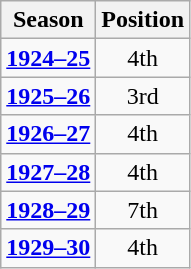<table class="wikitable" style="text-align:center;">
<tr>
<th><strong>Season</strong></th>
<th><strong>Position</strong></th>
</tr>
<tr --->
<td><strong><a href='#'>1924–25</a></strong></td>
<td>4th</td>
</tr>
<tr --->
<td><strong><a href='#'>1925–26</a></strong></td>
<td>3rd</td>
</tr>
<tr --->
<td><strong><a href='#'>1926–27</a></strong></td>
<td>4th</td>
</tr>
<tr --->
<td><strong><a href='#'>1927–28</a></strong></td>
<td>4th</td>
</tr>
<tr --->
<td><strong><a href='#'>1928–29</a></strong></td>
<td>7th</td>
</tr>
<tr --->
<td><strong><a href='#'>1929–30</a></strong></td>
<td>4th</td>
</tr>
</table>
